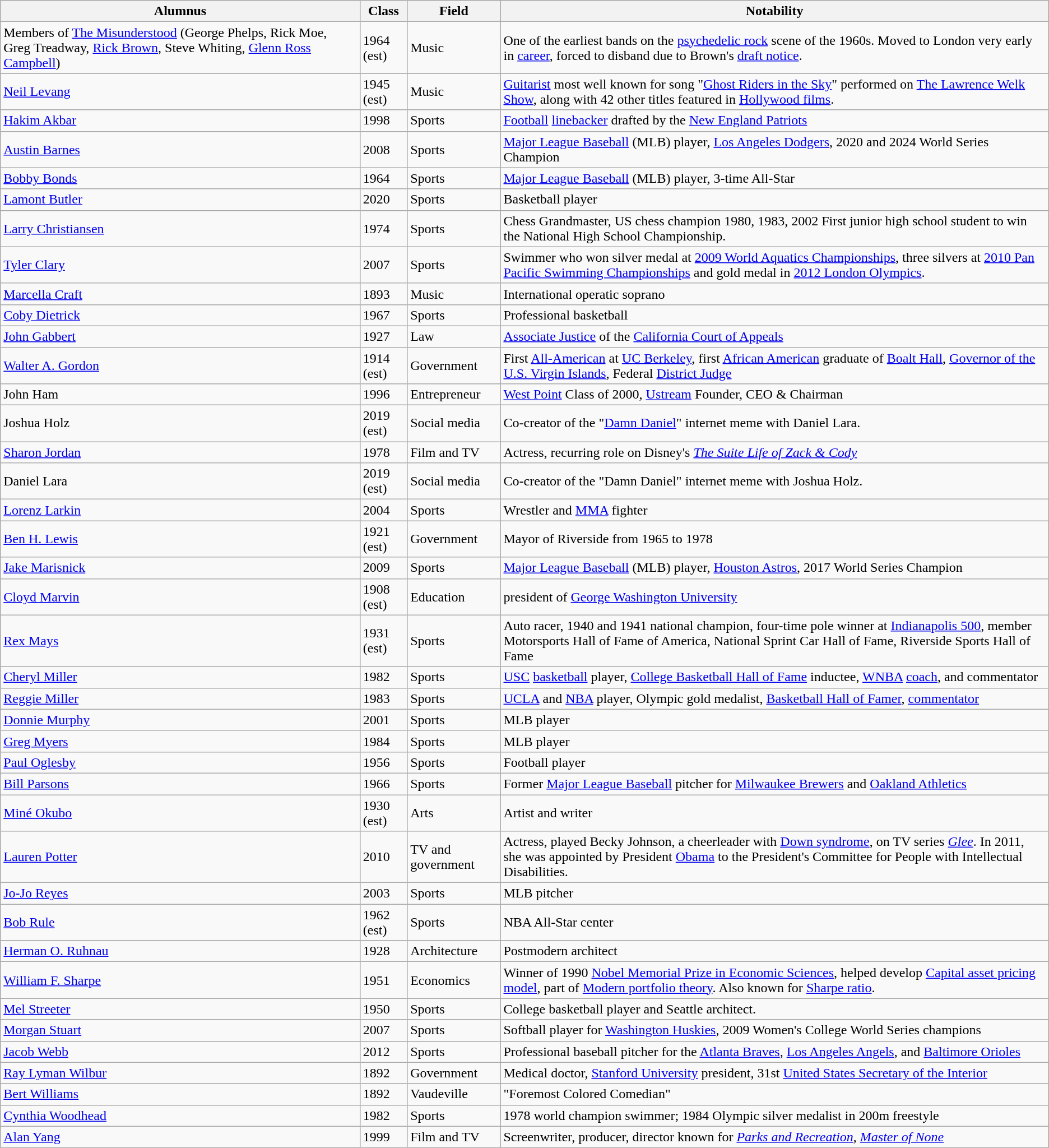<table class="wikitable sortable">
<tr>
<th>Alumnus</th>
<th align="212">Class</th>
<th>Field</th>
<th>Notability</th>
</tr>
<tr>
<td>Members of <a href='#'>The Misunderstood</a> (George Phelps, Rick Moe, Greg Treadway, <a href='#'>Rick Brown</a>, Steve Whiting, <a href='#'>Glenn Ross Campbell</a>)</td>
<td>1964 (est)</td>
<td>Music</td>
<td>One of the earliest bands on the <a href='#'>psychedelic rock</a> scene of the 1960s. Moved to London very early in <a href='#'>career</a>, forced to disband due to Brown's <a href='#'>draft notice</a>.</td>
</tr>
<tr>
<td><a href='#'>Neil Levang</a></td>
<td>1945 (est)</td>
<td>Music</td>
<td><a href='#'>Guitarist</a> most well known for song "<a href='#'>Ghost Riders in the Sky</a>" performed on <a href='#'>The Lawrence Welk Show</a>, along with 42 other titles featured in <a href='#'>Hollywood films</a>.</td>
</tr>
<tr>
<td><a href='#'>Hakim Akbar</a></td>
<td>1998</td>
<td>Sports</td>
<td><a href='#'>Football</a> <a href='#'>linebacker</a> drafted by the <a href='#'>New England Patriots</a></td>
</tr>
<tr>
<td><a href='#'>Austin Barnes</a></td>
<td>2008</td>
<td>Sports</td>
<td><a href='#'>Major League Baseball</a> (MLB) player, <a href='#'>Los Angeles Dodgers</a>, 2020 and 2024 World Series Champion </td>
</tr>
<tr>
<td><a href='#'>Bobby Bonds</a></td>
<td>1964</td>
<td>Sports</td>
<td><a href='#'>Major League Baseball</a> (MLB) player, 3-time All-Star</td>
</tr>
<tr>
<td><a href='#'>Lamont Butler</a></td>
<td>2020</td>
<td>Sports</td>
<td>Basketball player</td>
</tr>
<tr>
<td><a href='#'>Larry Christiansen</a></td>
<td>1974</td>
<td>Sports</td>
<td>Chess Grandmaster, US chess champion 1980, 1983, 2002 First junior high school student to win the National High School Championship.</td>
</tr>
<tr>
<td><a href='#'>Tyler Clary</a></td>
<td>2007</td>
<td>Sports</td>
<td>Swimmer who won silver medal at <a href='#'>2009 World Aquatics Championships</a>, three silvers at <a href='#'>2010 Pan Pacific Swimming Championships</a> and gold medal in <a href='#'>2012 London Olympics</a>.</td>
</tr>
<tr>
<td><a href='#'>Marcella Craft</a></td>
<td>1893</td>
<td>Music</td>
<td>International operatic soprano</td>
</tr>
<tr>
<td><a href='#'>Coby Dietrick</a></td>
<td>1967</td>
<td>Sports</td>
<td>Professional basketball</td>
</tr>
<tr>
<td><a href='#'>John Gabbert</a></td>
<td>1927</td>
<td>Law</td>
<td><a href='#'>Associate Justice</a> of the <a href='#'>California Court of Appeals</a></td>
</tr>
<tr>
<td><a href='#'>Walter A. Gordon</a></td>
<td>1914 (est)</td>
<td>Government</td>
<td>First <a href='#'>All-American</a> at <a href='#'>UC Berkeley</a>, first <a href='#'>African American</a> graduate of <a href='#'>Boalt Hall</a>, <a href='#'>Governor of the U.S. Virgin Islands</a>, Federal <a href='#'>District Judge</a></td>
</tr>
<tr>
<td>John Ham</td>
<td>1996</td>
<td>Entrepreneur</td>
<td><a href='#'>West Point</a> Class of 2000, <a href='#'>Ustream</a> Founder, CEO & Chairman</td>
</tr>
<tr>
<td>Joshua Holz</td>
<td>2019 (est)</td>
<td>Social media</td>
<td>Co-creator of the "<a href='#'>Damn Daniel</a>" internet meme with Daniel Lara.</td>
</tr>
<tr>
<td><a href='#'>Sharon Jordan</a></td>
<td>1978</td>
<td>Film and TV</td>
<td>Actress, recurring role on Disney's <em><a href='#'>The Suite Life of Zack & Cody</a></em> </td>
</tr>
<tr>
<td>Daniel Lara</td>
<td>2019 (est)</td>
<td>Social media</td>
<td>Co-creator of the "Damn Daniel" internet meme with Joshua Holz.</td>
</tr>
<tr>
<td><a href='#'>Lorenz Larkin</a></td>
<td>2004</td>
<td>Sports</td>
<td>Wrestler and <a href='#'>MMA</a> fighter</td>
</tr>
<tr style="text-align:left;">
<td><a href='#'>Ben H. Lewis</a></td>
<td>1921 (est)</td>
<td>Government</td>
<td>Mayor of Riverside from 1965 to 1978</td>
</tr>
<tr>
<td><a href='#'>Jake Marisnick</a></td>
<td>2009</td>
<td>Sports</td>
<td><a href='#'>Major League Baseball</a> (MLB) player, <a href='#'>Houston Astros</a>, 2017 World Series Champion </td>
</tr>
<tr>
<td><a href='#'>Cloyd Marvin</a></td>
<td>1908 (est)</td>
<td>Education</td>
<td>president of <a href='#'>George Washington University</a></td>
</tr>
<tr>
<td><a href='#'>Rex Mays</a></td>
<td>1931 (est)</td>
<td>Sports</td>
<td>Auto racer, 1940 and 1941 national champion, four-time pole winner at <a href='#'>Indianapolis 500</a>, member Motorsports Hall of Fame of America, National Sprint Car Hall of Fame, Riverside Sports Hall of Fame</td>
</tr>
<tr>
<td><a href='#'>Cheryl Miller</a></td>
<td>1982</td>
<td>Sports</td>
<td><a href='#'>USC</a> <a href='#'>basketball</a> player, <a href='#'>College Basketball Hall of Fame</a> inductee, <a href='#'>WNBA</a> <a href='#'>coach</a>, and commentator</td>
</tr>
<tr>
<td><a href='#'>Reggie Miller</a></td>
<td>1983</td>
<td>Sports</td>
<td><a href='#'>UCLA</a> and <a href='#'>NBA</a> player, Olympic gold medalist, <a href='#'>Basketball Hall of Famer</a>, <a href='#'>commentator</a></td>
</tr>
<tr>
<td><a href='#'>Donnie Murphy</a></td>
<td>2001</td>
<td>Sports</td>
<td>MLB player </td>
</tr>
<tr>
<td><a href='#'>Greg Myers</a></td>
<td>1984</td>
<td>Sports</td>
<td>MLB player</td>
</tr>
<tr>
<td><a href='#'>Paul Oglesby</a></td>
<td>1956</td>
<td>Sports</td>
<td>Football player</td>
</tr>
<tr>
<td><a href='#'>Bill Parsons</a></td>
<td>1966</td>
<td>Sports</td>
<td>Former <a href='#'>Major League Baseball</a> pitcher for <a href='#'>Milwaukee Brewers</a> and <a href='#'>Oakland Athletics</a></td>
</tr>
<tr>
<td><a href='#'>Miné Okubo</a></td>
<td>1930 (est)</td>
<td>Arts</td>
<td>Artist and writer</td>
</tr>
<tr>
<td><a href='#'>Lauren Potter</a></td>
<td>2010</td>
<td>TV and government</td>
<td>Actress, played Becky Johnson, a cheerleader with <a href='#'>Down syndrome</a>, on TV series <em><a href='#'>Glee</a></em>. In 2011, she was appointed by President <a href='#'>Obama</a> to the President's Committee for People with Intellectual Disabilities.</td>
</tr>
<tr>
<td><a href='#'>Jo-Jo Reyes</a></td>
<td>2003</td>
<td>Sports</td>
<td>MLB pitcher </td>
</tr>
<tr>
<td><a href='#'>Bob Rule</a></td>
<td>1962 (est)</td>
<td>Sports</td>
<td>NBA All-Star center</td>
</tr>
<tr>
<td><a href='#'>Herman O. Ruhnau</a></td>
<td>1928</td>
<td>Architecture</td>
<td>Postmodern architect</td>
</tr>
<tr>
<td><a href='#'>William F. Sharpe</a></td>
<td>1951</td>
<td>Economics</td>
<td>Winner of 1990 <a href='#'>Nobel Memorial Prize in Economic Sciences</a>, helped develop <a href='#'>Capital asset pricing model</a>, part of <a href='#'>Modern portfolio theory</a>.  Also known for <a href='#'>Sharpe ratio</a>.</td>
</tr>
<tr>
<td><a href='#'>Mel Streeter</a></td>
<td>1950</td>
<td>Sports</td>
<td>College basketball player and Seattle architect.</td>
</tr>
<tr>
<td><a href='#'>Morgan Stuart</a></td>
<td>2007</td>
<td>Sports</td>
<td>Softball player for <a href='#'>Washington Huskies</a>, 2009 Women's College World Series champions</td>
</tr>
<tr>
<td><a href='#'>Jacob Webb</a></td>
<td>2012</td>
<td>Sports</td>
<td>Professional baseball pitcher for the <a href='#'>Atlanta Braves</a>, <a href='#'>Los Angeles Angels</a>, and <a href='#'>Baltimore Orioles</a></td>
</tr>
<tr>
<td><a href='#'>Ray Lyman Wilbur</a></td>
<td>1892</td>
<td>Government</td>
<td>Medical doctor, <a href='#'>Stanford University</a> president, 31st <a href='#'>United States Secretary of the Interior</a></td>
</tr>
<tr>
<td><a href='#'>Bert Williams</a></td>
<td>1892</td>
<td>Vaudeville</td>
<td>"Foremost Colored Comedian"</td>
</tr>
<tr>
<td><a href='#'>Cynthia Woodhead</a></td>
<td>1982</td>
<td>Sports</td>
<td>1978 world champion swimmer; 1984 Olympic silver medalist in 200m freestyle</td>
</tr>
<tr>
<td><a href='#'>Alan Yang</a></td>
<td>1999</td>
<td>Film and TV</td>
<td>Screenwriter, producer, director known for <em><a href='#'>Parks and Recreation</a></em>, <em><a href='#'>Master of None</a></em></td>
</tr>
</table>
